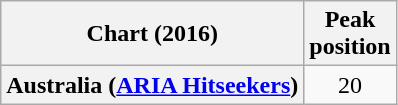<table class="wikitable sortable plainrowheaders" style="text-align:center">
<tr>
<th scope="col">Chart (2016)</th>
<th scope="col">Peak<br>position</th>
</tr>
<tr>
<th scope="row">Australia (<a href='#'>ARIA Hitseekers</a>)</th>
<td>20</td>
</tr>
</table>
